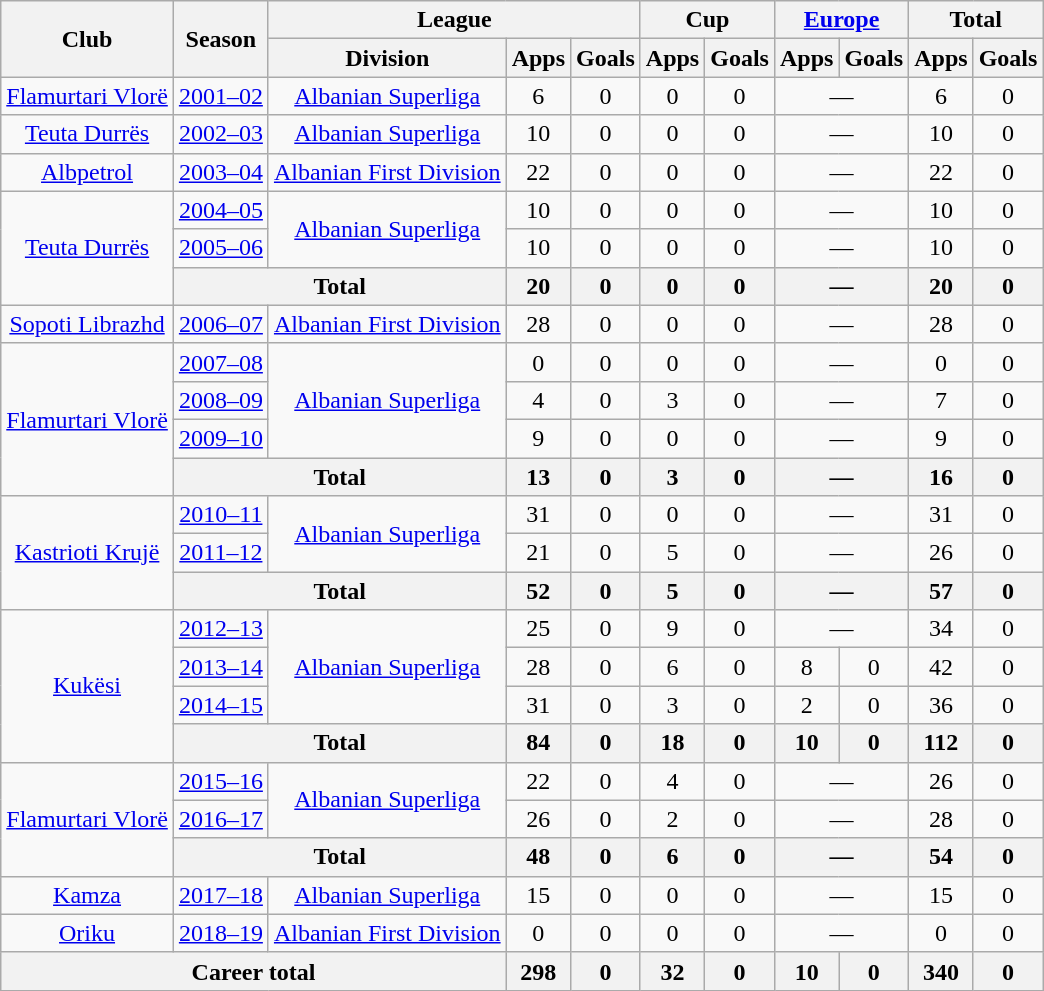<table class="wikitable" style="text-align:center">
<tr>
<th rowspan="2">Club</th>
<th rowspan="2">Season</th>
<th colspan="3">League</th>
<th colspan="2">Cup</th>
<th colspan="2"><a href='#'>Europe</a></th>
<th colspan="2">Total</th>
</tr>
<tr>
<th>Division</th>
<th>Apps</th>
<th>Goals</th>
<th>Apps</th>
<th>Goals</th>
<th>Apps</th>
<th>Goals</th>
<th>Apps</th>
<th>Goals</th>
</tr>
<tr>
<td rowspan="1"><a href='#'>Flamurtari Vlorë</a></td>
<td><a href='#'>2001–02</a></td>
<td rowspan="1"><a href='#'>Albanian Superliga</a></td>
<td>6</td>
<td>0</td>
<td>0</td>
<td>0</td>
<td colspan="2">—</td>
<td>6</td>
<td>0</td>
</tr>
<tr>
<td rowspan="1"><a href='#'>Teuta Durrës</a></td>
<td><a href='#'>2002–03</a></td>
<td rowspan="1"><a href='#'>Albanian Superliga</a></td>
<td>10</td>
<td>0</td>
<td>0</td>
<td>0</td>
<td colspan="2">—</td>
<td>10</td>
<td>0</td>
</tr>
<tr>
<td rowspan="1"><a href='#'>Albpetrol</a></td>
<td><a href='#'>2003–04</a></td>
<td rowspan="1"><a href='#'>Albanian First Division</a></td>
<td>22</td>
<td>0</td>
<td>0</td>
<td>0</td>
<td colspan="2">—</td>
<td>22</td>
<td>0</td>
</tr>
<tr>
<td rowspan="3"><a href='#'>Teuta Durrës</a></td>
<td><a href='#'>2004–05</a></td>
<td rowspan="2"><a href='#'>Albanian Superliga</a></td>
<td>10</td>
<td>0</td>
<td>0</td>
<td>0</td>
<td colspan="2">—</td>
<td>10</td>
<td>0</td>
</tr>
<tr>
<td><a href='#'>2005–06</a></td>
<td>10</td>
<td>0</td>
<td>0</td>
<td>0</td>
<td colspan="2">—</td>
<td>10</td>
<td>0</td>
</tr>
<tr>
<th colspan="2">Total</th>
<th>20</th>
<th>0</th>
<th>0</th>
<th>0</th>
<th colspan="2">—</th>
<th>20</th>
<th>0</th>
</tr>
<tr>
<td rowspan="1"><a href='#'>Sopoti Librazhd</a></td>
<td><a href='#'>2006–07</a></td>
<td rowspan="1"><a href='#'>Albanian First Division</a></td>
<td>28</td>
<td>0</td>
<td>0</td>
<td>0</td>
<td colspan="2">—</td>
<td>28</td>
<td>0</td>
</tr>
<tr>
<td rowspan="4"><a href='#'>Flamurtari Vlorë</a></td>
<td><a href='#'>2007–08</a></td>
<td rowspan="3"><a href='#'>Albanian Superliga</a></td>
<td>0</td>
<td>0</td>
<td>0</td>
<td>0</td>
<td colspan="2">—</td>
<td>0</td>
<td>0</td>
</tr>
<tr>
<td><a href='#'>2008–09</a></td>
<td>4</td>
<td>0</td>
<td>3</td>
<td>0</td>
<td colspan="2">—</td>
<td>7</td>
<td>0</td>
</tr>
<tr>
<td><a href='#'>2009–10</a></td>
<td>9</td>
<td>0</td>
<td>0</td>
<td>0</td>
<td colspan="2">—</td>
<td>9</td>
<td>0</td>
</tr>
<tr>
<th colspan="2">Total</th>
<th>13</th>
<th>0</th>
<th>3</th>
<th>0</th>
<th colspan="2">—</th>
<th>16</th>
<th>0</th>
</tr>
<tr>
<td rowspan="3"><a href='#'>Kastrioti Krujë</a></td>
<td><a href='#'>2010–11</a></td>
<td rowspan="2"><a href='#'>Albanian Superliga</a></td>
<td>31</td>
<td>0</td>
<td>0</td>
<td>0</td>
<td colspan="2">—</td>
<td>31</td>
<td>0</td>
</tr>
<tr>
<td><a href='#'>2011–12</a></td>
<td>21</td>
<td>0</td>
<td>5</td>
<td>0</td>
<td colspan="2">—</td>
<td>26</td>
<td>0</td>
</tr>
<tr>
<th colspan="2">Total</th>
<th>52</th>
<th>0</th>
<th>5</th>
<th>0</th>
<th colspan="2">—</th>
<th>57</th>
<th>0</th>
</tr>
<tr>
<td rowspan="4"><a href='#'>Kukësi</a></td>
<td><a href='#'>2012–13</a></td>
<td rowspan="3"><a href='#'>Albanian Superliga</a></td>
<td>25</td>
<td>0</td>
<td>9</td>
<td>0</td>
<td colspan="2">—</td>
<td>34</td>
<td>0</td>
</tr>
<tr>
<td><a href='#'>2013–14</a></td>
<td>28</td>
<td>0</td>
<td>6</td>
<td>0</td>
<td>8</td>
<td>0</td>
<td>42</td>
<td>0</td>
</tr>
<tr>
<td><a href='#'>2014–15</a></td>
<td>31</td>
<td>0</td>
<td>3</td>
<td>0</td>
<td>2</td>
<td>0</td>
<td>36</td>
<td>0</td>
</tr>
<tr>
<th colspan="2">Total</th>
<th>84</th>
<th>0</th>
<th>18</th>
<th>0</th>
<th>10</th>
<th>0</th>
<th>112</th>
<th>0</th>
</tr>
<tr>
<td rowspan="3"><a href='#'>Flamurtari Vlorë</a></td>
<td><a href='#'>2015–16</a></td>
<td rowspan="2"><a href='#'>Albanian Superliga</a></td>
<td>22</td>
<td>0</td>
<td>4</td>
<td>0</td>
<td colspan="2">—</td>
<td>26</td>
<td>0</td>
</tr>
<tr>
<td><a href='#'>2016–17</a></td>
<td>26</td>
<td>0</td>
<td>2</td>
<td>0</td>
<td colspan="2">—</td>
<td>28</td>
<td>0</td>
</tr>
<tr>
<th colspan="2">Total</th>
<th>48</th>
<th>0</th>
<th>6</th>
<th>0</th>
<th colspan="2">—</th>
<th>54</th>
<th>0</th>
</tr>
<tr>
<td rowspan="1"><a href='#'>Kamza</a></td>
<td><a href='#'>2017–18</a></td>
<td rowspan="1"><a href='#'>Albanian Superliga</a></td>
<td>15</td>
<td>0</td>
<td>0</td>
<td>0</td>
<td colspan="2">—</td>
<td>15</td>
<td>0</td>
</tr>
<tr>
<td rowspan="1"><a href='#'>Oriku</a></td>
<td><a href='#'>2018–19</a></td>
<td rowspan="1"><a href='#'>Albanian First Division</a></td>
<td>0</td>
<td>0</td>
<td>0</td>
<td>0</td>
<td colspan="2">—</td>
<td>0</td>
<td>0</td>
</tr>
<tr>
<th colspan="3">Career total</th>
<th>298</th>
<th>0</th>
<th>32</th>
<th>0</th>
<th>10</th>
<th>0</th>
<th>340</th>
<th>0</th>
</tr>
</table>
